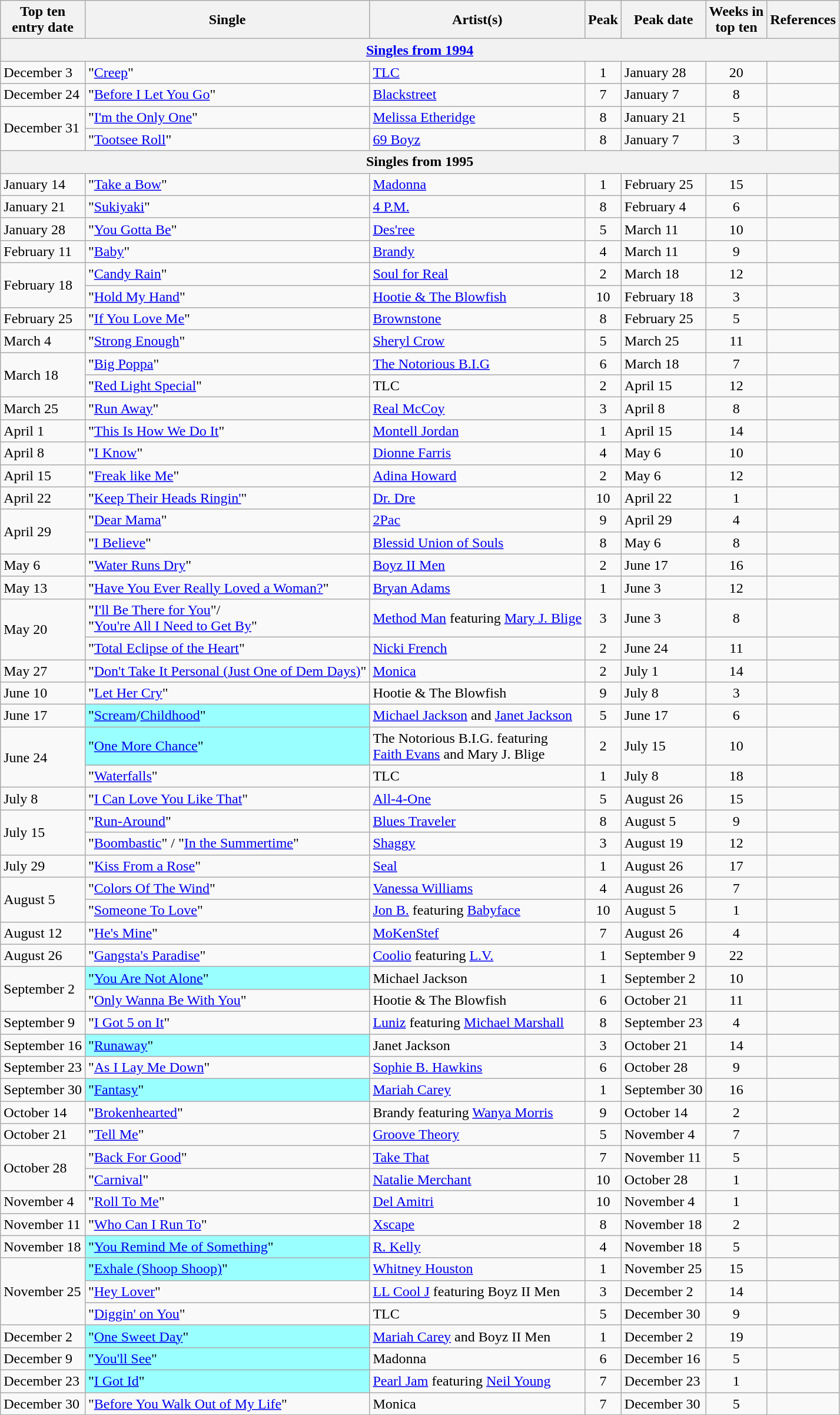<table class="wikitable sortable">
<tr>
<th>Top ten<br>entry date</th>
<th>Single</th>
<th>Artist(s)</th>
<th data-sort-type="number">Peak</th>
<th>Peak date</th>
<th data-sort-type="number">Weeks in<br>top ten</th>
<th>References</th>
</tr>
<tr>
<th colspan=7><a href='#'>Singles from 1994</a></th>
</tr>
<tr>
<td>December 3</td>
<td>"<a href='#'>Creep</a>"</td>
<td><a href='#'>TLC</a></td>
<td align=center>1</td>
<td>January 28</td>
<td align=center>20</td>
<td align=center></td>
</tr>
<tr>
<td>December 24</td>
<td>"<a href='#'>Before I Let You Go</a>"</td>
<td><a href='#'>Blackstreet</a></td>
<td align=center>7</td>
<td>January 7</td>
<td align=center>8</td>
<td align=center></td>
</tr>
<tr>
<td rowspan="2">December 31</td>
<td>"<a href='#'>I'm the Only One</a>"</td>
<td><a href='#'>Melissa Etheridge</a></td>
<td align=center>8</td>
<td>January 21</td>
<td align=center>5</td>
<td align=center></td>
</tr>
<tr>
<td>"<a href='#'>Tootsee Roll</a>"</td>
<td><a href='#'>69 Boyz</a></td>
<td align=center>8</td>
<td>January 7</td>
<td align=center>3</td>
<td align=center></td>
</tr>
<tr>
<th colspan=7>Singles from 1995</th>
</tr>
<tr>
<td>January 14</td>
<td>"<a href='#'>Take a Bow</a>"</td>
<td><a href='#'>Madonna</a></td>
<td align=center>1</td>
<td>February 25</td>
<td align=center>15</td>
<td align=center></td>
</tr>
<tr>
<td>January 21</td>
<td>"<a href='#'>Sukiyaki</a>"</td>
<td><a href='#'>4 P.M.</a></td>
<td align=center>8</td>
<td>February 4</td>
<td align=center>6</td>
<td align=center></td>
</tr>
<tr>
<td>January 28</td>
<td>"<a href='#'>You Gotta Be</a>"</td>
<td><a href='#'>Des'ree</a></td>
<td align=center>5</td>
<td>March 11</td>
<td align=center>10</td>
<td align=center></td>
</tr>
<tr>
<td>February 11</td>
<td>"<a href='#'>Baby</a>"</td>
<td><a href='#'>Brandy</a></td>
<td align=center>4</td>
<td>March 11</td>
<td align=center>9</td>
<td align=center></td>
</tr>
<tr>
<td rowspan="2">February 18</td>
<td>"<a href='#'>Candy Rain</a>"</td>
<td><a href='#'>Soul for Real</a></td>
<td align=center>2</td>
<td>March 18</td>
<td align=center>12</td>
<td align=center></td>
</tr>
<tr>
<td>"<a href='#'>Hold My Hand</a>"</td>
<td><a href='#'>Hootie & The Blowfish</a></td>
<td align=center>10</td>
<td>February 18</td>
<td align=center>3</td>
<td align=center></td>
</tr>
<tr>
<td>February 25</td>
<td>"<a href='#'>If You Love Me</a>"</td>
<td><a href='#'>Brownstone</a></td>
<td align=center>8</td>
<td>February 25</td>
<td align=center>5</td>
<td align=center></td>
</tr>
<tr>
<td>March 4</td>
<td>"<a href='#'>Strong Enough</a>"</td>
<td><a href='#'>Sheryl Crow</a></td>
<td align=center>5</td>
<td>March 25</td>
<td align=center>11</td>
<td align=center></td>
</tr>
<tr>
<td rowspan="2">March 18</td>
<td>"<a href='#'>Big Poppa</a>"</td>
<td><a href='#'>The Notorious B.I.G</a></td>
<td align=center>6</td>
<td>March 18</td>
<td align=center>7</td>
<td align=center></td>
</tr>
<tr>
<td>"<a href='#'>Red Light Special</a>"</td>
<td>TLC</td>
<td align=center>2</td>
<td>April 15</td>
<td align=center>12</td>
<td align=center></td>
</tr>
<tr>
<td>March 25</td>
<td>"<a href='#'>Run Away</a>"</td>
<td><a href='#'>Real McCoy</a></td>
<td align=center>3</td>
<td>April 8</td>
<td align=center>8</td>
<td align=center></td>
</tr>
<tr>
<td>April 1</td>
<td>"<a href='#'>This Is How We Do It</a>"</td>
<td><a href='#'>Montell Jordan</a></td>
<td align=center>1</td>
<td>April 15</td>
<td align=center>14</td>
<td align=center></td>
</tr>
<tr>
<td>April 8</td>
<td>"<a href='#'>I Know</a>"</td>
<td><a href='#'>Dionne Farris</a></td>
<td align=center>4</td>
<td>May 6</td>
<td align=center>10</td>
<td align=center></td>
</tr>
<tr>
<td>April 15</td>
<td>"<a href='#'>Freak like Me</a>"</td>
<td><a href='#'>Adina Howard</a></td>
<td align=center>2</td>
<td>May 6</td>
<td align=center>12</td>
<td align=center></td>
</tr>
<tr>
<td>April 22</td>
<td>"<a href='#'>Keep Their Heads Ringin'</a>"</td>
<td><a href='#'>Dr. Dre</a></td>
<td align=center>10</td>
<td>April 22</td>
<td align=center>1</td>
<td align=center></td>
</tr>
<tr>
<td rowspan="2">April 29</td>
<td>"<a href='#'>Dear Mama</a>"</td>
<td><a href='#'>2Pac</a></td>
<td align=center>9</td>
<td>April 29</td>
<td align=center>4</td>
<td align=center></td>
</tr>
<tr>
<td>"<a href='#'>I Believe</a>"</td>
<td><a href='#'>Blessid Union of Souls</a></td>
<td align=center>8</td>
<td>May 6</td>
<td align=center>8</td>
<td align=center></td>
</tr>
<tr>
<td>May 6</td>
<td>"<a href='#'>Water Runs Dry</a>"</td>
<td><a href='#'>Boyz II Men</a></td>
<td align=center>2</td>
<td>June 17</td>
<td align=center>16</td>
<td align=center></td>
</tr>
<tr>
<td>May 13</td>
<td>"<a href='#'>Have You Ever Really Loved a Woman?</a>"</td>
<td><a href='#'>Bryan Adams</a></td>
<td align=center>1</td>
<td>June 3</td>
<td align=center>12</td>
<td align=center></td>
</tr>
<tr>
<td rowspan="2">May 20</td>
<td>"<a href='#'>I'll Be There for You</a>"/<br>"<a href='#'>You're All I Need to Get By</a>"</td>
<td><a href='#'>Method Man</a> featuring <a href='#'>Mary J. Blige</a></td>
<td align=center>3</td>
<td>June 3</td>
<td align=center>8</td>
<td align=center></td>
</tr>
<tr>
<td>"<a href='#'>Total Eclipse of the Heart</a>"</td>
<td><a href='#'>Nicki French</a></td>
<td align=center>2</td>
<td>June 24</td>
<td align=center>11</td>
<td align=center></td>
</tr>
<tr>
<td>May 27</td>
<td>"<a href='#'>Don't Take It Personal (Just One of Dem Days)</a>"</td>
<td><a href='#'>Monica</a></td>
<td align=center>2</td>
<td>July 1</td>
<td align=center>14</td>
<td align=center></td>
</tr>
<tr>
<td>June 10</td>
<td>"<a href='#'>Let Her Cry</a>"</td>
<td>Hootie & The Blowfish</td>
<td align=center>9</td>
<td>July 8</td>
<td align=center>3</td>
<td align=center></td>
</tr>
<tr>
<td>June 17</td>
<td bgcolor = #99FFFF>"<a href='#'>Scream</a>/<a href='#'>Childhood</a>" </td>
<td><a href='#'>Michael Jackson</a> and <a href='#'>Janet Jackson</a></td>
<td align=center>5</td>
<td>June 17</td>
<td align=center>6</td>
<td align=center></td>
</tr>
<tr>
<td rowspan="2">June 24</td>
<td bgcolor = #99FFFF>"<a href='#'>One More Chance</a>" </td>
<td>The Notorious B.I.G. featuring <br><a href='#'>Faith Evans</a> and Mary J. Blige</td>
<td align=center>2</td>
<td>July 15</td>
<td align=center>10</td>
<td align=center></td>
</tr>
<tr>
<td>"<a href='#'>Waterfalls</a>"</td>
<td>TLC</td>
<td align=center>1</td>
<td>July 8</td>
<td align=center>18</td>
<td align=center></td>
</tr>
<tr>
<td>July 8</td>
<td>"<a href='#'>I Can Love You Like That</a>"</td>
<td><a href='#'>All-4-One</a></td>
<td align=center>5</td>
<td>August 26</td>
<td align=center>15</td>
<td align=center></td>
</tr>
<tr>
<td rowspan="2">July 15</td>
<td>"<a href='#'>Run-Around</a>"</td>
<td><a href='#'>Blues Traveler</a></td>
<td align=center>8</td>
<td>August 5</td>
<td align=center>9</td>
<td align=center></td>
</tr>
<tr>
<td>"<a href='#'>Boombastic</a>" / "<a href='#'>In the Summertime</a>"</td>
<td><a href='#'>Shaggy</a></td>
<td align=center>3</td>
<td>August 19</td>
<td align=center>12</td>
<td align=center></td>
</tr>
<tr>
<td>July 29</td>
<td>"<a href='#'>Kiss From a Rose</a>"</td>
<td><a href='#'>Seal</a></td>
<td align=center>1</td>
<td>August 26</td>
<td align=center>17</td>
<td align=center></td>
</tr>
<tr>
<td rowspan="2">August 5</td>
<td>"<a href='#'>Colors Of The Wind</a>"</td>
<td><a href='#'>Vanessa Williams</a></td>
<td align=center>4</td>
<td>August 26</td>
<td align=center>7</td>
<td align=center></td>
</tr>
<tr>
<td>"<a href='#'>Someone To Love</a>"</td>
<td><a href='#'>Jon B.</a> featuring <a href='#'>Babyface</a></td>
<td align=center>10</td>
<td>August 5</td>
<td align=center>1</td>
<td align=center></td>
</tr>
<tr>
<td>August 12</td>
<td>"<a href='#'>He's Mine</a>"</td>
<td><a href='#'>MoKenStef</a></td>
<td align=center>7</td>
<td>August 26</td>
<td align=center>4</td>
<td align=center></td>
</tr>
<tr>
<td>August 26</td>
<td>"<a href='#'>Gangsta's Paradise</a>"</td>
<td><a href='#'>Coolio</a> featuring <a href='#'>L.V.</a></td>
<td align=center>1</td>
<td>September 9</td>
<td align=center>22</td>
<td align=center></td>
</tr>
<tr>
<td rowspan="2">September 2</td>
<td bgcolor = #99FFFF>"<a href='#'>You Are Not Alone</a>" </td>
<td>Michael Jackson</td>
<td align=center>1</td>
<td>September 2</td>
<td align=center>10</td>
<td align=center></td>
</tr>
<tr>
<td>"<a href='#'>Only Wanna Be With You</a>"</td>
<td>Hootie & The Blowfish</td>
<td align=center>6</td>
<td>October 21</td>
<td align=center>11</td>
<td align=center></td>
</tr>
<tr>
<td>September 9</td>
<td>"<a href='#'>I Got 5 on It</a>"</td>
<td><a href='#'>Luniz</a> featuring <a href='#'>Michael Marshall</a></td>
<td align=center>8</td>
<td>September 23</td>
<td align=center>4</td>
<td align=center></td>
</tr>
<tr>
<td>September 16</td>
<td bgcolor = #99FFFF>"<a href='#'>Runaway</a>" </td>
<td>Janet Jackson</td>
<td align=center>3</td>
<td>October 21</td>
<td align=center>14</td>
<td align=center></td>
</tr>
<tr>
<td>September 23</td>
<td>"<a href='#'>As I Lay Me Down</a>"</td>
<td><a href='#'>Sophie B. Hawkins</a></td>
<td align=center>6</td>
<td>October 28</td>
<td align=center>9</td>
<td align=center></td>
</tr>
<tr>
<td>September 30</td>
<td bgcolor = #99FFFF>"<a href='#'>Fantasy</a>" </td>
<td><a href='#'>Mariah Carey</a></td>
<td align=center>1</td>
<td>September 30</td>
<td align="center">16</td>
<td align=center></td>
</tr>
<tr>
<td>October 14</td>
<td>"<a href='#'>Brokenhearted</a>"</td>
<td>Brandy featuring <a href='#'>Wanya Morris</a></td>
<td align=center>9</td>
<td>October 14</td>
<td align=center>2</td>
<td align=center></td>
</tr>
<tr>
<td>October 21</td>
<td>"<a href='#'>Tell Me</a>"</td>
<td><a href='#'>Groove Theory</a></td>
<td align=center>5</td>
<td>November 4</td>
<td align=center>7</td>
<td align=center></td>
</tr>
<tr>
<td rowspan="2">October 28</td>
<td>"<a href='#'>Back For Good</a>"</td>
<td><a href='#'>Take That</a></td>
<td align=center>7</td>
<td>November 11</td>
<td align=center>5</td>
<td align=center></td>
</tr>
<tr>
<td>"<a href='#'>Carnival</a>"</td>
<td><a href='#'>Natalie Merchant</a></td>
<td align=center>10</td>
<td>October 28</td>
<td align=center>1</td>
<td align=center></td>
</tr>
<tr>
<td>November 4</td>
<td>"<a href='#'>Roll To Me</a>"</td>
<td><a href='#'>Del Amitri</a></td>
<td align=center>10</td>
<td>November 4</td>
<td align=center>1</td>
<td align=center></td>
</tr>
<tr>
<td>November 11</td>
<td>"<a href='#'>Who Can I Run To</a>"</td>
<td><a href='#'>Xscape</a></td>
<td align=center>8</td>
<td>November 18</td>
<td align=center>2</td>
<td align=center></td>
</tr>
<tr>
<td>November 18</td>
<td bgcolor = #99FFFF>"<a href='#'>You Remind Me of Something</a>" </td>
<td><a href='#'>R. Kelly</a></td>
<td align=center>4</td>
<td>November 18</td>
<td align=center>5</td>
<td align=center></td>
</tr>
<tr>
<td rowspan="3">November 25</td>
<td bgcolor = #99FFFF>"<a href='#'>Exhale (Shoop Shoop)</a>" </td>
<td><a href='#'>Whitney Houston</a></td>
<td align=center>1</td>
<td>November 25</td>
<td align=center>15</td>
<td align=center></td>
</tr>
<tr>
<td>"<a href='#'>Hey Lover</a>"</td>
<td><a href='#'>LL Cool J</a> featuring Boyz II Men</td>
<td align=center>3</td>
<td>December 2</td>
<td align=center>14</td>
<td align=center></td>
</tr>
<tr>
<td>"<a href='#'>Diggin' on You</a>"</td>
<td>TLC</td>
<td align=center>5</td>
<td>December 30</td>
<td align=center>9</td>
<td align=center></td>
</tr>
<tr>
<td>December 2</td>
<td bgcolor = #99FFFF>"<a href='#'>One Sweet Day</a>" </td>
<td><a href='#'>Mariah Carey</a> and Boyz II Men</td>
<td align=center>1</td>
<td>December 2</td>
<td align=center>19</td>
<td align=center></td>
</tr>
<tr>
<td>December 9</td>
<td bgcolor = #99FFFF>"<a href='#'>You'll See</a>" </td>
<td>Madonna</td>
<td align=center>6</td>
<td>December 16</td>
<td align=center>5</td>
<td align=center></td>
</tr>
<tr>
<td>December 23</td>
<td bgcolor = #99FFFF>"<a href='#'>I Got Id</a>" </td>
<td><a href='#'>Pearl Jam</a> featuring <a href='#'>Neil Young</a></td>
<td align=center>7</td>
<td>December 23</td>
<td align=center>1</td>
<td align=center></td>
</tr>
<tr>
<td>December 30</td>
<td>"<a href='#'>Before You Walk Out of My Life</a>"</td>
<td>Monica</td>
<td align=center>7</td>
<td>December 30</td>
<td align=center>5</td>
<td align=center></td>
</tr>
</table>
